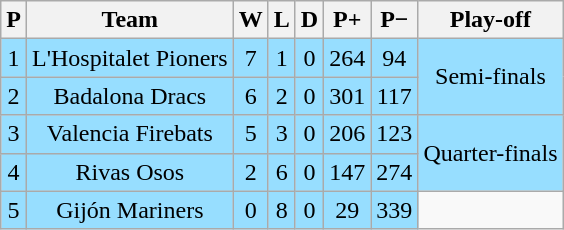<table class="wikitable sortable" style="text-align: center;">
<tr>
<th style="text-align:center;">P</th>
<th style="text-align:center;">Team</th>
<th style="text-align:center;">W</th>
<th style="text-align:center;">L</th>
<th style="text-align:center;">D</th>
<th style="text-align:center;">P+</th>
<th style="text-align:center;">P−</th>
<th style="text-align:center;">Play-off</th>
</tr>
<tr ! style="background:#97DEFF;">
<td>1</td>
<td>L'Hospitalet Pioners</td>
<td>7</td>
<td>1</td>
<td>0</td>
<td>264</td>
<td>94</td>
<td rowspan="2" style="text-align:center;">Semi-finals</td>
</tr>
<tr ! style="background:#97DEFF;">
<td>2</td>
<td>Badalona Dracs</td>
<td>6</td>
<td>2</td>
<td>0</td>
<td>301</td>
<td>117</td>
</tr>
<tr ! style="background:#97DEFF;">
<td>3</td>
<td>Valencia Firebats</td>
<td>5</td>
<td>3</td>
<td>0</td>
<td>206</td>
<td>123</td>
<td rowspan="2" style="text-align:center;">Quarter-finals</td>
</tr>
<tr ! style="background:#97DEFF;">
<td>4</td>
<td>Rivas Osos</td>
<td>2</td>
<td>6</td>
<td>0</td>
<td>147</td>
<td>274</td>
</tr>
<tr ! style="background:#97DEFF;">
<td>5</td>
<td>Gijón Mariners</td>
<td>0</td>
<td>8</td>
<td>0</td>
<td>29</td>
<td>339</td>
</tr>
</table>
